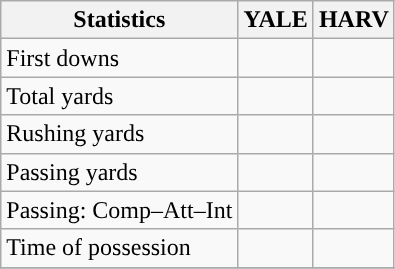<table class="wikitable" style="float: left;">
<tr>
<th>Statistics</th>
<th>YALE</th>
<th>HARV</th>
</tr>
<tr>
<td>First downs</td>
<td></td>
<td></td>
</tr>
<tr>
<td>Total yards</td>
<td></td>
<td></td>
</tr>
<tr>
<td>Rushing yards</td>
<td></td>
<td></td>
</tr>
<tr>
<td>Passing yards</td>
<td></td>
<td></td>
</tr>
<tr>
<td>Passing: Comp–Att–Int</td>
<td></td>
<td></td>
</tr>
<tr>
<td>Time of possession</td>
<td></td>
<td></td>
</tr>
<tr>
</tr>
</table>
